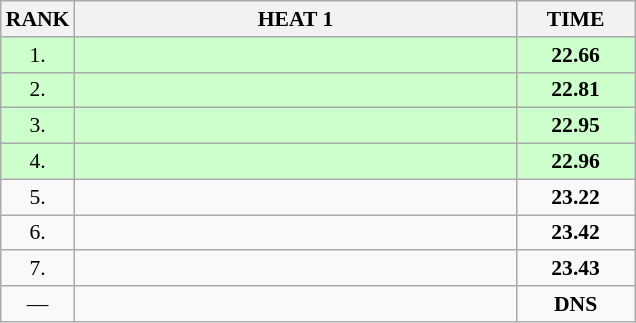<table class="wikitable" style="border-collapse: collapse; font-size: 90%;">
<tr>
<th>RANK</th>
<th style="width: 20em">HEAT 1</th>
<th style="width: 5em">TIME</th>
</tr>
<tr style="background:#ccffcc;">
<td align="center">1.</td>
<td></td>
<td align="center"><strong>22.66</strong></td>
</tr>
<tr style="background:#ccffcc;">
<td align="center">2.</td>
<td></td>
<td align="center"><strong>22.81</strong></td>
</tr>
<tr style="background:#ccffcc;">
<td align="center">3.</td>
<td></td>
<td align="center"><strong>22.95</strong></td>
</tr>
<tr style="background:#ccffcc;">
<td align="center">4.</td>
<td></td>
<td align="center"><strong>22.96</strong></td>
</tr>
<tr>
<td align="center">5.</td>
<td></td>
<td align="center"><strong>23.22</strong></td>
</tr>
<tr>
<td align="center">6.</td>
<td></td>
<td align="center"><strong>23.42</strong></td>
</tr>
<tr>
<td align="center">7.</td>
<td></td>
<td align="center"><strong>23.43</strong></td>
</tr>
<tr>
<td align="center">—</td>
<td></td>
<td align="center"><strong>DNS</strong></td>
</tr>
</table>
